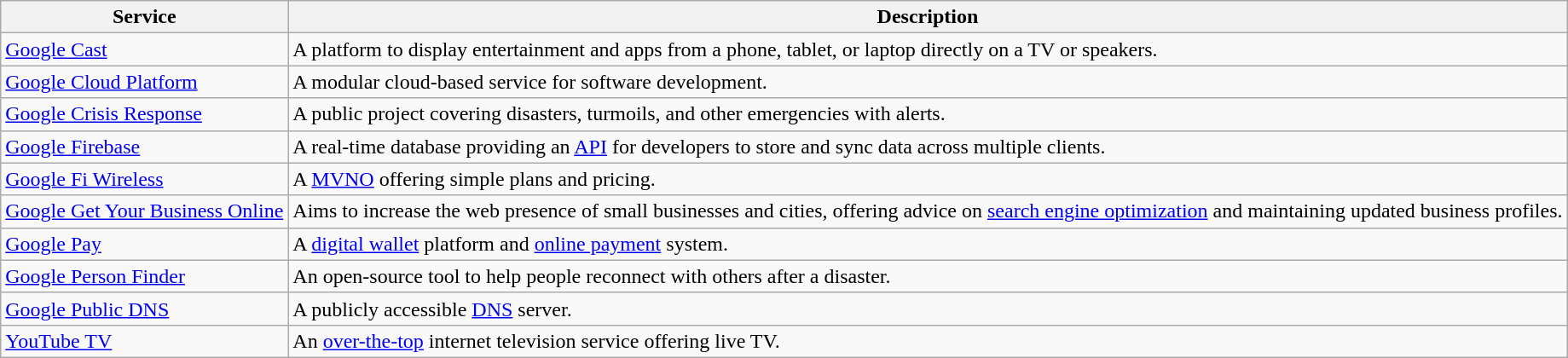<table class="wikitable sortable">
<tr>
<th>Service</th>
<th>Description</th>
</tr>
<tr>
<td><a href='#'>Google Cast</a></td>
<td>A platform to display entertainment and apps from a phone, tablet, or laptop directly on a TV or speakers.</td>
</tr>
<tr>
<td><a href='#'>Google Cloud Platform</a></td>
<td>A modular cloud-based service for software development.</td>
</tr>
<tr>
<td><a href='#'>Google Crisis Response</a></td>
<td>A public project covering disasters, turmoils, and other emergencies with alerts.</td>
</tr>
<tr>
<td><a href='#'>Google Firebase</a></td>
<td>A real-time database providing an <a href='#'>API</a> for developers to store and sync data across multiple clients.</td>
</tr>
<tr>
<td><a href='#'>Google Fi Wireless</a></td>
<td>A <a href='#'>MVNO</a> offering simple plans and pricing.</td>
</tr>
<tr>
<td><a href='#'>Google Get Your Business Online</a></td>
<td>Aims to increase the web presence of small businesses and cities, offering advice on <a href='#'>search engine optimization</a> and maintaining updated business profiles.</td>
</tr>
<tr>
<td><a href='#'>Google Pay</a></td>
<td>A <a href='#'>digital wallet</a> platform and <a href='#'>online payment</a> system.</td>
</tr>
<tr>
<td><a href='#'>Google Person Finder</a></td>
<td>An open-source tool to help people reconnect with others after a disaster.</td>
</tr>
<tr>
<td><a href='#'>Google Public DNS</a></td>
<td>A publicly accessible <a href='#'>DNS</a> server.</td>
</tr>
<tr>
<td><a href='#'>YouTube TV</a></td>
<td>An <a href='#'>over-the-top</a> internet television service offering live TV.</td>
</tr>
</table>
